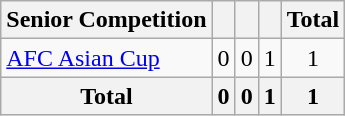<table class="wikitable" style="text-align: center;">
<tr>
<th>Senior Competition</th>
<th></th>
<th></th>
<th></th>
<th>Total</th>
</tr>
<tr>
<td align=left><a href='#'>AFC Asian Cup</a></td>
<td>0</td>
<td>0</td>
<td>1</td>
<td>1</td>
</tr>
<tr>
<th>Total</th>
<th>0</th>
<th>0</th>
<th>1</th>
<th>1</th>
</tr>
</table>
